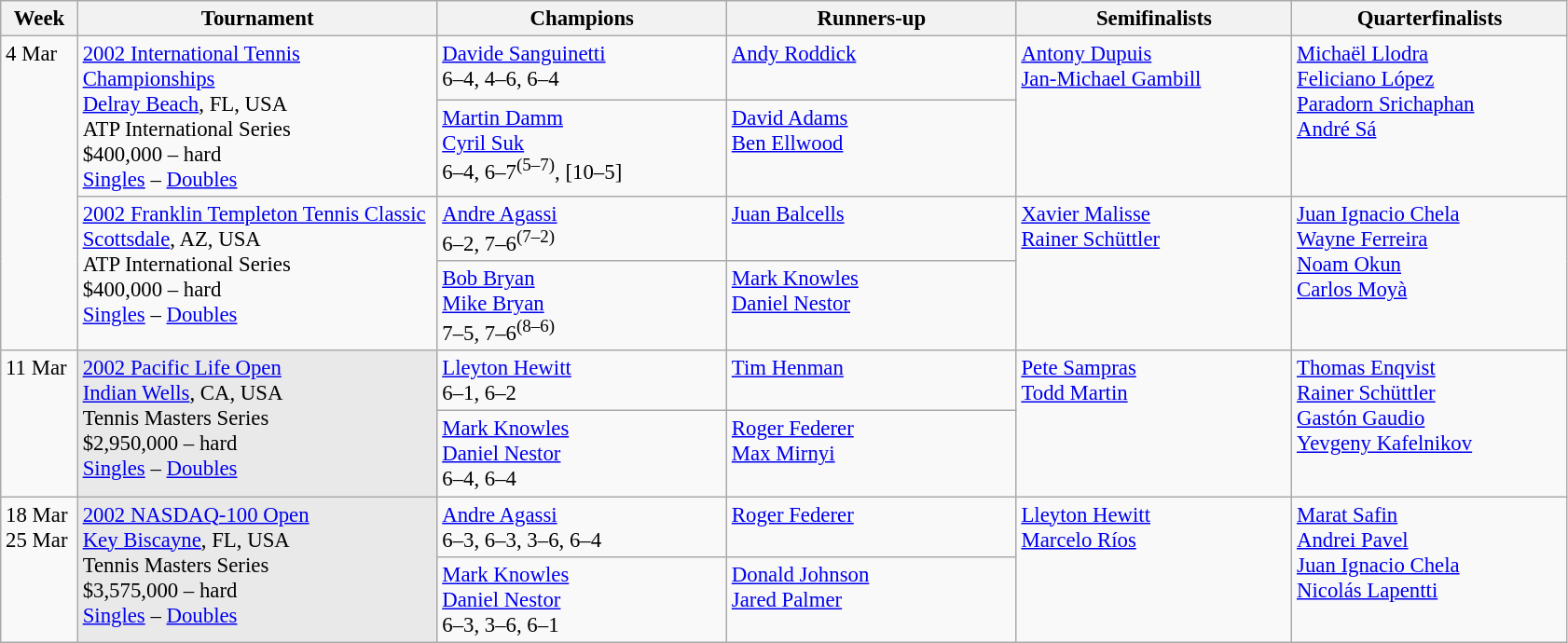<table class=wikitable style=font-size:95%>
<tr>
<th style="width:48px;">Week</th>
<th style="width:250px;">Tournament</th>
<th style="width:200px;">Champions</th>
<th style="width:200px;">Runners-up</th>
<th style="width:190px;">Semifinalists</th>
<th style="width:190px;">Quarterfinalists</th>
</tr>
<tr valign=top>
<td rowspan=4>4 Mar</td>
<td rowspan=2><a href='#'>2002 International Tennis Championships</a><br> <a href='#'>Delray Beach</a>, FL, USA<br>ATP International Series<br>$400,000 – hard <br> <a href='#'>Singles</a> – <a href='#'>Doubles</a></td>
<td> <a href='#'>Davide Sanguinetti</a> <br>6–4, 4–6, 6–4</td>
<td> <a href='#'>Andy Roddick</a></td>
<td rowspan=2> <a href='#'>Antony Dupuis</a> <br> <a href='#'>Jan-Michael Gambill</a></td>
<td rowspan=2> <a href='#'>Michaël Llodra</a> <br>  <a href='#'>Feliciano López</a> <br> <a href='#'>Paradorn Srichaphan</a>  <br>  <a href='#'>André Sá</a></td>
</tr>
<tr valign=top>
<td> <a href='#'>Martin Damm</a><br> <a href='#'>Cyril Suk</a><br> 6–4, 6–7<sup>(5–7)</sup>, [10–5]</td>
<td> <a href='#'>David Adams</a><br> <a href='#'>Ben Ellwood</a></td>
</tr>
<tr valign=top>
<td rowspan=2><a href='#'>2002 Franklin Templeton Tennis Classic</a><br> <a href='#'>Scottsdale</a>, AZ, USA<br>ATP International Series<br>$400,000 – hard<br> <a href='#'>Singles</a> – <a href='#'>Doubles</a></td>
<td> <a href='#'>Andre Agassi</a> <br>6–2, 7–6<sup>(7–2)</sup></td>
<td> <a href='#'>Juan Balcells</a></td>
<td rowspan=2> <a href='#'>Xavier Malisse</a> <br> <a href='#'>Rainer Schüttler</a></td>
<td rowspan=2> <a href='#'>Juan Ignacio Chela</a> <br>  <a href='#'>Wayne Ferreira</a> <br> <a href='#'>Noam Okun</a>  <br>  <a href='#'>Carlos Moyà</a></td>
</tr>
<tr valign=top>
<td> <a href='#'>Bob Bryan</a><br> <a href='#'>Mike Bryan</a><br> 7–5, 7–6<sup>(8–6)</sup></td>
<td> <a href='#'>Mark Knowles</a><br> <a href='#'>Daniel Nestor</a></td>
</tr>
<tr valign=top>
<td rowspan=2>11 Mar</td>
<td bgcolor=#E9E9E9 rowspan=2><a href='#'>2002 Pacific Life Open</a><br> <a href='#'>Indian Wells</a>, CA, USA<br>Tennis Masters Series<br>$2,950,000 – hard <br> <a href='#'>Singles</a> – <a href='#'>Doubles</a></td>
<td> <a href='#'>Lleyton Hewitt</a> <br>6–1, 6–2</td>
<td> <a href='#'>Tim Henman</a></td>
<td rowspan=2> <a href='#'>Pete Sampras</a> <br> <a href='#'>Todd Martin</a></td>
<td rowspan=2> <a href='#'>Thomas Enqvist</a> <br>  <a href='#'>Rainer Schüttler</a> <br> <a href='#'>Gastón Gaudio</a>  <br>  <a href='#'>Yevgeny Kafelnikov</a></td>
</tr>
<tr valign=top>
<td> <a href='#'>Mark Knowles</a><br> <a href='#'>Daniel Nestor</a><br> 6–4, 6–4</td>
<td> <a href='#'>Roger Federer</a><br> <a href='#'>Max Mirnyi</a></td>
</tr>
<tr valign=top>
<td rowspan=2>18 Mar<br>25 Mar</td>
<td bgcolor=#E9E9E9 rowspan=2><a href='#'>2002 NASDAQ-100 Open</a><br> <a href='#'>Key Biscayne</a>, FL, USA<br>Tennis Masters Series<br>$3,575,000 – hard <br> <a href='#'>Singles</a> – <a href='#'>Doubles</a></td>
<td> <a href='#'>Andre Agassi</a> <br>6–3, 6–3, 3–6, 6–4</td>
<td> <a href='#'>Roger Federer</a></td>
<td rowspan=2> <a href='#'>Lleyton Hewitt</a> <br> <a href='#'>Marcelo Ríos</a></td>
<td rowspan=2> <a href='#'>Marat Safin</a> <br>  <a href='#'>Andrei Pavel</a> <br> <a href='#'>Juan Ignacio Chela</a>  <br>  <a href='#'>Nicolás Lapentti</a></td>
</tr>
<tr valign=top>
<td> <a href='#'>Mark Knowles</a><br> <a href='#'>Daniel Nestor</a><br> 6–3, 3–6, 6–1</td>
<td> <a href='#'>Donald Johnson</a><br> <a href='#'>Jared Palmer</a></td>
</tr>
</table>
